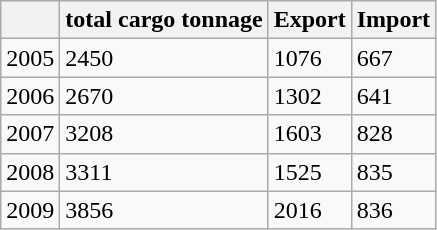<table class="wikitable">
<tr>
<th></th>
<th>total cargo tonnage</th>
<th>Export</th>
<th>Import</th>
</tr>
<tr>
<td>2005</td>
<td>2450</td>
<td>1076</td>
<td>667</td>
</tr>
<tr>
<td>2006</td>
<td>2670</td>
<td>1302</td>
<td>641</td>
</tr>
<tr>
<td>2007</td>
<td>3208</td>
<td>1603</td>
<td>828</td>
</tr>
<tr>
<td>2008</td>
<td>3311</td>
<td>1525</td>
<td>835</td>
</tr>
<tr>
<td>2009</td>
<td>3856</td>
<td>2016</td>
<td>836</td>
</tr>
</table>
